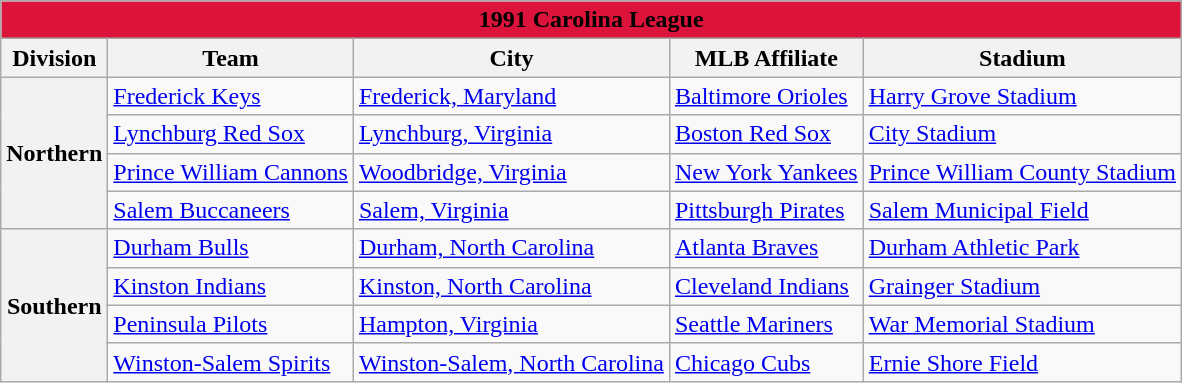<table class="wikitable" style="width:auto">
<tr>
<td bgcolor="#DC143C" align="center" colspan="7"><strong><span>1991 Carolina League</span></strong></td>
</tr>
<tr>
<th>Division</th>
<th>Team</th>
<th>City</th>
<th>MLB Affiliate</th>
<th>Stadium</th>
</tr>
<tr>
<th rowspan="4">Northern</th>
<td><a href='#'>Frederick Keys</a></td>
<td><a href='#'>Frederick, Maryland</a></td>
<td><a href='#'>Baltimore Orioles</a></td>
<td><a href='#'>Harry Grove Stadium</a></td>
</tr>
<tr>
<td><a href='#'>Lynchburg Red Sox</a></td>
<td><a href='#'>Lynchburg, Virginia</a></td>
<td><a href='#'>Boston Red Sox</a></td>
<td><a href='#'>City Stadium</a></td>
</tr>
<tr>
<td><a href='#'>Prince William Cannons</a></td>
<td><a href='#'>Woodbridge, Virginia</a></td>
<td><a href='#'>New York Yankees</a></td>
<td><a href='#'>Prince William County Stadium</a></td>
</tr>
<tr>
<td><a href='#'>Salem Buccaneers</a></td>
<td><a href='#'>Salem, Virginia</a></td>
<td><a href='#'>Pittsburgh Pirates</a></td>
<td><a href='#'>Salem Municipal Field</a></td>
</tr>
<tr>
<th rowspan="4">Southern</th>
<td><a href='#'>Durham Bulls</a></td>
<td><a href='#'>Durham, North Carolina</a></td>
<td><a href='#'>Atlanta Braves</a></td>
<td><a href='#'>Durham Athletic Park</a></td>
</tr>
<tr>
<td><a href='#'>Kinston Indians</a></td>
<td><a href='#'>Kinston, North Carolina</a></td>
<td><a href='#'>Cleveland Indians</a></td>
<td><a href='#'>Grainger Stadium</a></td>
</tr>
<tr>
<td><a href='#'>Peninsula Pilots</a></td>
<td><a href='#'>Hampton, Virginia</a></td>
<td><a href='#'>Seattle Mariners</a></td>
<td><a href='#'>War Memorial Stadium</a></td>
</tr>
<tr>
<td><a href='#'>Winston-Salem Spirits</a></td>
<td><a href='#'>Winston-Salem, North Carolina</a></td>
<td><a href='#'>Chicago Cubs</a></td>
<td><a href='#'>Ernie Shore Field</a></td>
</tr>
</table>
